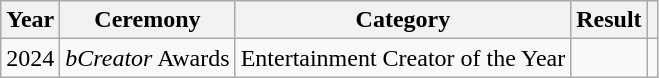<table class="wikitable">
<tr>
<th>Year</th>
<th>Ceremony</th>
<th>Category</th>
<th>Result</th>
<th></th>
</tr>
<tr>
<td>2024</td>
<td><em>bCreator</em> Awards</td>
<td>Entertainment Creator of the Year</td>
<td></td>
<td align="center"></td>
</tr>
</table>
